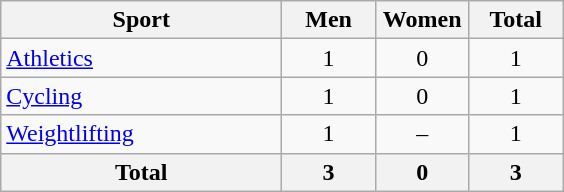<table class="wikitable sortable" style="text-align:center;">
<tr>
<th width=180>Sport</th>
<th width=55>Men</th>
<th width=55>Women</th>
<th width=55>Total</th>
</tr>
<tr>
<td align=left><a href='#'>Athletics</a></td>
<td>1</td>
<td>0</td>
<td>1</td>
</tr>
<tr>
<td align=left><a href='#'>Cycling</a></td>
<td>1</td>
<td>0</td>
<td>1</td>
</tr>
<tr>
<td align=left><a href='#'>Weightlifting</a></td>
<td>1</td>
<td>–</td>
<td>1</td>
</tr>
<tr>
<th>Total</th>
<th>3</th>
<th>0</th>
<th>3</th>
</tr>
</table>
